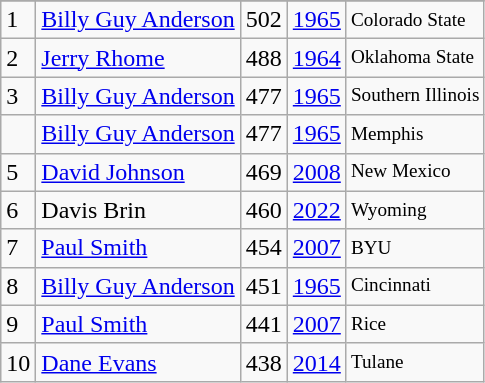<table class="wikitable">
<tr>
</tr>
<tr>
<td>1</td>
<td><a href='#'>Billy Guy Anderson</a></td>
<td>502</td>
<td><a href='#'>1965</a></td>
<td style="font-size:80%;">Colorado State</td>
</tr>
<tr>
<td>2</td>
<td><a href='#'>Jerry Rhome</a></td>
<td>488</td>
<td><a href='#'>1964</a></td>
<td style="font-size:80%;">Oklahoma State</td>
</tr>
<tr>
<td>3</td>
<td><a href='#'>Billy Guy Anderson</a></td>
<td>477</td>
<td><a href='#'>1965</a></td>
<td style="font-size:80%;">Southern Illinois</td>
</tr>
<tr>
<td></td>
<td><a href='#'>Billy Guy Anderson</a></td>
<td>477</td>
<td><a href='#'>1965</a></td>
<td style="font-size:80%;">Memphis</td>
</tr>
<tr>
<td>5</td>
<td><a href='#'>David Johnson</a></td>
<td>469</td>
<td><a href='#'>2008</a></td>
<td style="font-size:80%;">New Mexico</td>
</tr>
<tr>
<td>6</td>
<td>Davis Brin</td>
<td>460</td>
<td><a href='#'>2022</a></td>
<td style="font-size:80%;">Wyoming</td>
</tr>
<tr>
<td>7</td>
<td><a href='#'>Paul Smith</a></td>
<td>454</td>
<td><a href='#'>2007</a></td>
<td style="font-size:80%;">BYU</td>
</tr>
<tr>
<td>8</td>
<td><a href='#'>Billy Guy Anderson</a></td>
<td>451</td>
<td><a href='#'>1965</a></td>
<td style="font-size:80%;">Cincinnati</td>
</tr>
<tr>
<td>9</td>
<td><a href='#'>Paul Smith</a></td>
<td>441</td>
<td><a href='#'>2007</a></td>
<td style="font-size:80%;">Rice</td>
</tr>
<tr>
<td>10</td>
<td><a href='#'>Dane Evans</a></td>
<td>438</td>
<td><a href='#'>2014</a></td>
<td style="font-size:80%;">Tulane</td>
</tr>
</table>
